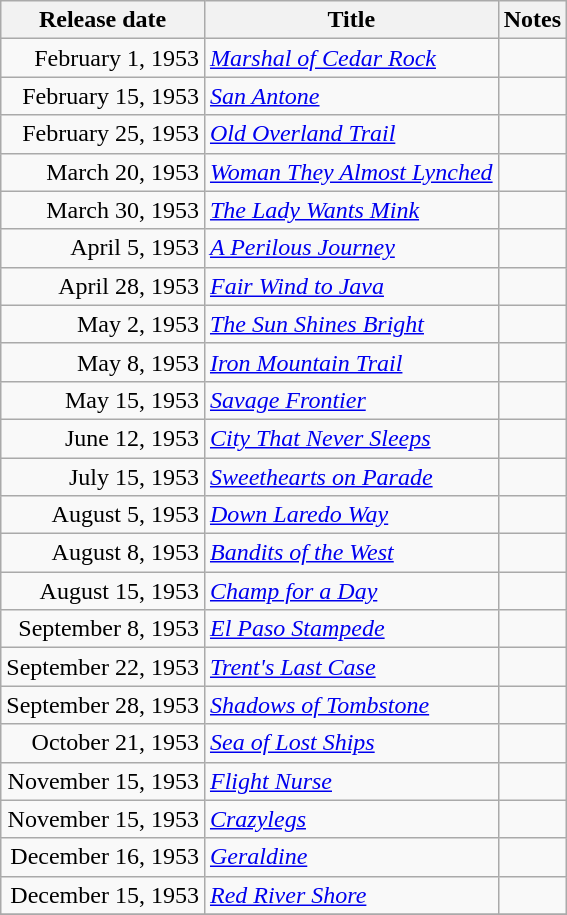<table class="wikitable sortable">
<tr>
<th>Release date</th>
<th>Title</th>
<th>Notes</th>
</tr>
<tr>
<td align="right">February 1, 1953</td>
<td><em><a href='#'>Marshal of Cedar Rock</a></em></td>
<td></td>
</tr>
<tr>
<td align="right">February 15, 1953</td>
<td><em><a href='#'>San Antone</a></em></td>
<td></td>
</tr>
<tr>
<td align="right">February 25, 1953</td>
<td><em><a href='#'>Old Overland Trail</a></em></td>
<td></td>
</tr>
<tr>
<td align="right">March 20, 1953</td>
<td><em><a href='#'>Woman They Almost Lynched</a></em></td>
<td></td>
</tr>
<tr>
<td align="right">March 30, 1953</td>
<td><em><a href='#'>The Lady Wants Mink</a></em></td>
<td></td>
</tr>
<tr>
<td align="right">April 5, 1953</td>
<td><em><a href='#'>A Perilous Journey</a></em></td>
<td></td>
</tr>
<tr>
<td align="right">April 28, 1953</td>
<td><em><a href='#'>Fair Wind to Java</a></em></td>
<td></td>
</tr>
<tr>
<td align="right">May 2, 1953</td>
<td><em><a href='#'>The Sun Shines Bright</a></em></td>
<td></td>
</tr>
<tr>
<td align="right">May 8, 1953</td>
<td><em><a href='#'>Iron Mountain Trail</a></em></td>
<td></td>
</tr>
<tr>
<td align="right">May 15, 1953</td>
<td><em><a href='#'>Savage Frontier</a></em></td>
<td></td>
</tr>
<tr>
<td align="right">June 12, 1953</td>
<td><em><a href='#'>City That Never Sleeps</a></em></td>
<td></td>
</tr>
<tr>
<td align="right">July 15, 1953</td>
<td><em><a href='#'>Sweethearts on Parade</a></em></td>
<td></td>
</tr>
<tr>
<td align="right">August 5, 1953</td>
<td><em><a href='#'>Down Laredo Way</a></em></td>
<td></td>
</tr>
<tr>
<td align="right">August 8, 1953</td>
<td><em><a href='#'>Bandits of the West</a></em></td>
<td></td>
</tr>
<tr>
<td align="right">August 15, 1953</td>
<td><em><a href='#'>Champ for a Day</a></em></td>
<td></td>
</tr>
<tr>
<td align="right">September 8, 1953</td>
<td><em><a href='#'>El Paso Stampede</a></em></td>
<td></td>
</tr>
<tr>
<td align="right">September 22, 1953</td>
<td><em><a href='#'>Trent's Last Case</a></em></td>
<td></td>
</tr>
<tr>
<td align="right">September 28, 1953</td>
<td><em><a href='#'>Shadows of Tombstone</a></em></td>
<td></td>
</tr>
<tr>
<td align="right">October 21, 1953</td>
<td><em><a href='#'>Sea of Lost Ships</a></em></td>
<td></td>
</tr>
<tr>
<td align="right">November 15, 1953</td>
<td><em><a href='#'>Flight Nurse</a></em></td>
<td></td>
</tr>
<tr>
<td align="right">November 15, 1953</td>
<td><em><a href='#'>Crazylegs</a></em></td>
<td></td>
</tr>
<tr>
<td align="right">December 16, 1953</td>
<td><em><a href='#'>Geraldine</a></em></td>
<td></td>
</tr>
<tr>
<td align="right">December 15, 1953</td>
<td><em><a href='#'>Red River Shore</a></em></td>
<td></td>
</tr>
<tr>
</tr>
</table>
